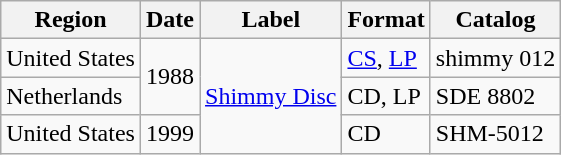<table class="wikitable">
<tr>
<th>Region</th>
<th>Date</th>
<th>Label</th>
<th>Format</th>
<th>Catalog</th>
</tr>
<tr>
<td>United States</td>
<td rowspan="2">1988</td>
<td rowspan="3"><a href='#'>Shimmy Disc</a></td>
<td><a href='#'>CS</a>, <a href='#'>LP</a></td>
<td>shimmy 012</td>
</tr>
<tr>
<td>Netherlands</td>
<td>CD, LP</td>
<td>SDE 8802</td>
</tr>
<tr>
<td>United States</td>
<td>1999</td>
<td>CD</td>
<td>SHM-5012</td>
</tr>
</table>
